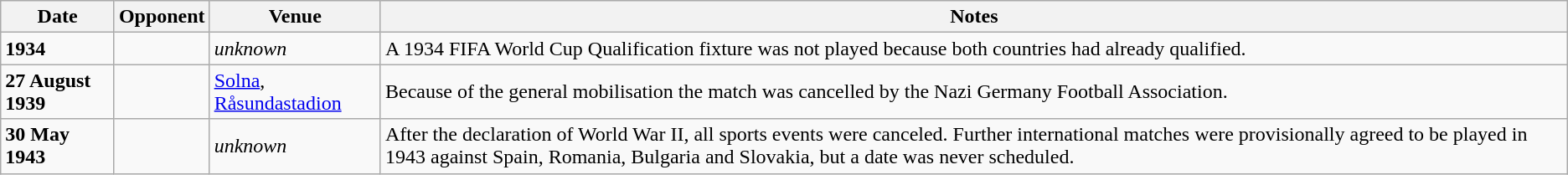<table class="wikitable">
<tr>
<th>Date</th>
<th style="width–140px">Opponent</th>
<th>Venue</th>
<th>Notes</th>
</tr>
<tr>
<td><strong>1934</strong></td>
<td></td>
<td><em>unknown</em></td>
<td>A 1934 FIFA World Cup Qualification fixture was not played because both countries had already qualified.</td>
</tr>
<tr>
<td><strong>27 August 1939</strong></td>
<td></td>
<td><a href='#'>Solna</a>, <a href='#'>Råsundastadion</a></td>
<td>Because of the general mobilisation the match was cancelled by the Nazi Germany Football Association.</td>
</tr>
<tr>
<td><strong>30 May 1943</strong></td>
<td></td>
<td><em>unknown</em></td>
<td>After the declaration of World War II, all sports events were canceled. Further international matches were provisionally agreed to be played in 1943 against Spain, Romania, Bulgaria and Slovakia, but a date was never scheduled.</td>
</tr>
</table>
